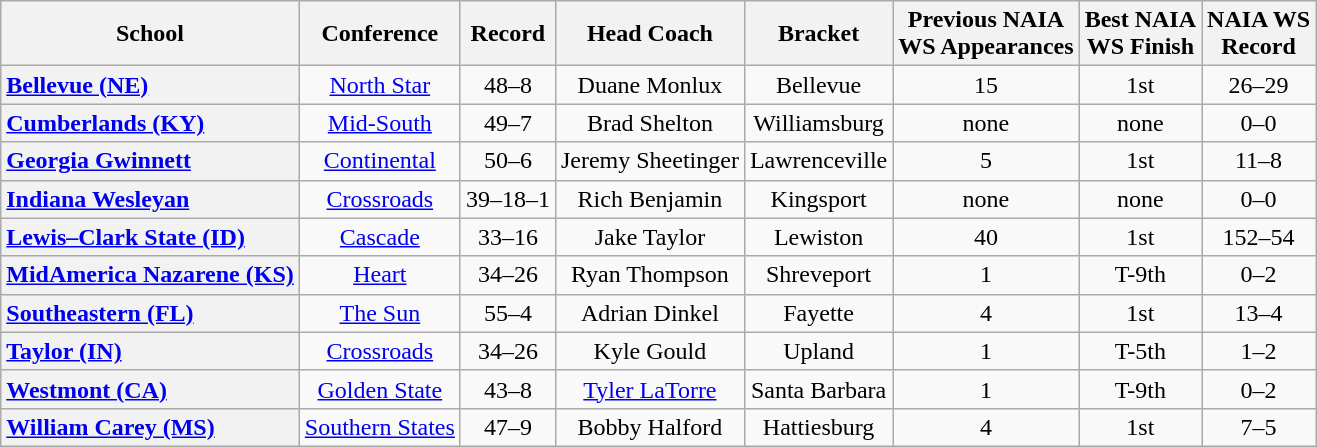<table class="wikitable sortable plainrowheaders" style="text-align:center">
<tr>
<th scope="col">School</th>
<th scope="col">Conference</th>
<th scope="col">Record</th>
<th scope="col">Head Coach</th>
<th scope="col">Bracket</th>
<th scope="col">Previous NAIA<br>WS Appearances</th>
<th scope="col">Best NAIA<br>WS Finish</th>
<th scope="col">NAIA WS<br>Record</th>
</tr>
<tr>
<th scope="row" style="text-align:left"><a href='#'>Bellevue (NE)</a></th>
<td><a href='#'>North Star</a></td>
<td>48–8</td>
<td>Duane Monlux</td>
<td>Bellevue</td>
<td>15<br></td>
<td>1st<br></td>
<td>26–29</td>
</tr>
<tr>
<th scope="row" style="text-align:left"><a href='#'>Cumberlands (KY)</a></th>
<td><a href='#'>Mid-South</a></td>
<td>49–7</td>
<td>Brad Shelton</td>
<td>Williamsburg</td>
<td>none</td>
<td>none</td>
<td>0–0</td>
</tr>
<tr>
<th scope="row" style="text-align:left"><a href='#'>Georgia Gwinnett</a></th>
<td><a href='#'>Continental</a></td>
<td>50–6</td>
<td>Jeremy Sheetinger</td>
<td>Lawrenceville</td>
<td>5<br></td>
<td>1st<br></td>
<td>11–8</td>
</tr>
<tr>
<th scope="row" style="text-align:left"><a href='#'>Indiana Wesleyan</a></th>
<td><a href='#'>Crossroads</a></td>
<td>39–18–1</td>
<td>Rich Benjamin</td>
<td>Kingsport</td>
<td>none</td>
<td>none</td>
<td>0–0</td>
</tr>
<tr>
<th scope="row" style="text-align:left"><a href='#'>Lewis–Clark State (ID)</a></th>
<td><a href='#'>Cascade</a></td>
<td>33–16</td>
<td>Jake Taylor</td>
<td>Lewiston</td>
<td>40<br></td>
<td>1st<br></td>
<td>152–54</td>
</tr>
<tr>
<th scope="row" style="text-align:left"><a href='#'>MidAmerica Nazarene (KS)</a></th>
<td><a href='#'>Heart</a></td>
<td>34–26</td>
<td>Ryan Thompson</td>
<td>Shreveport</td>
<td>1<br></td>
<td>T-9th<br></td>
<td>0–2</td>
</tr>
<tr>
<th scope="row" style="text-align:left"><a href='#'>Southeastern (FL)</a></th>
<td><a href='#'>The Sun</a></td>
<td>55–4</td>
<td>Adrian Dinkel</td>
<td>Fayette</td>
<td>4<br></td>
<td>1st<br></td>
<td>13–4</td>
</tr>
<tr>
<th scope="row" style="text-align:left"><a href='#'>Taylor (IN)</a></th>
<td><a href='#'>Crossroads</a></td>
<td>34–26</td>
<td>Kyle Gould</td>
<td>Upland</td>
<td>1<br></td>
<td>T-5th<br></td>
<td>1–2</td>
</tr>
<tr>
<th scope="row" style="text-align:left"><a href='#'>Westmont (CA)</a></th>
<td><a href='#'>Golden State</a></td>
<td>43–8</td>
<td><a href='#'>Tyler LaTorre</a></td>
<td>Santa Barbara</td>
<td>1<br></td>
<td>T-9th<br></td>
<td>0–2</td>
</tr>
<tr>
<th scope="row" style="text-align:left"><a href='#'>William Carey (MS)</a></th>
<td><a href='#'>Southern States</a></td>
<td>47–9</td>
<td>Bobby Halford</td>
<td>Hattiesburg</td>
<td>4<br></td>
<td>1st<br></td>
<td>7–5</td>
</tr>
</table>
